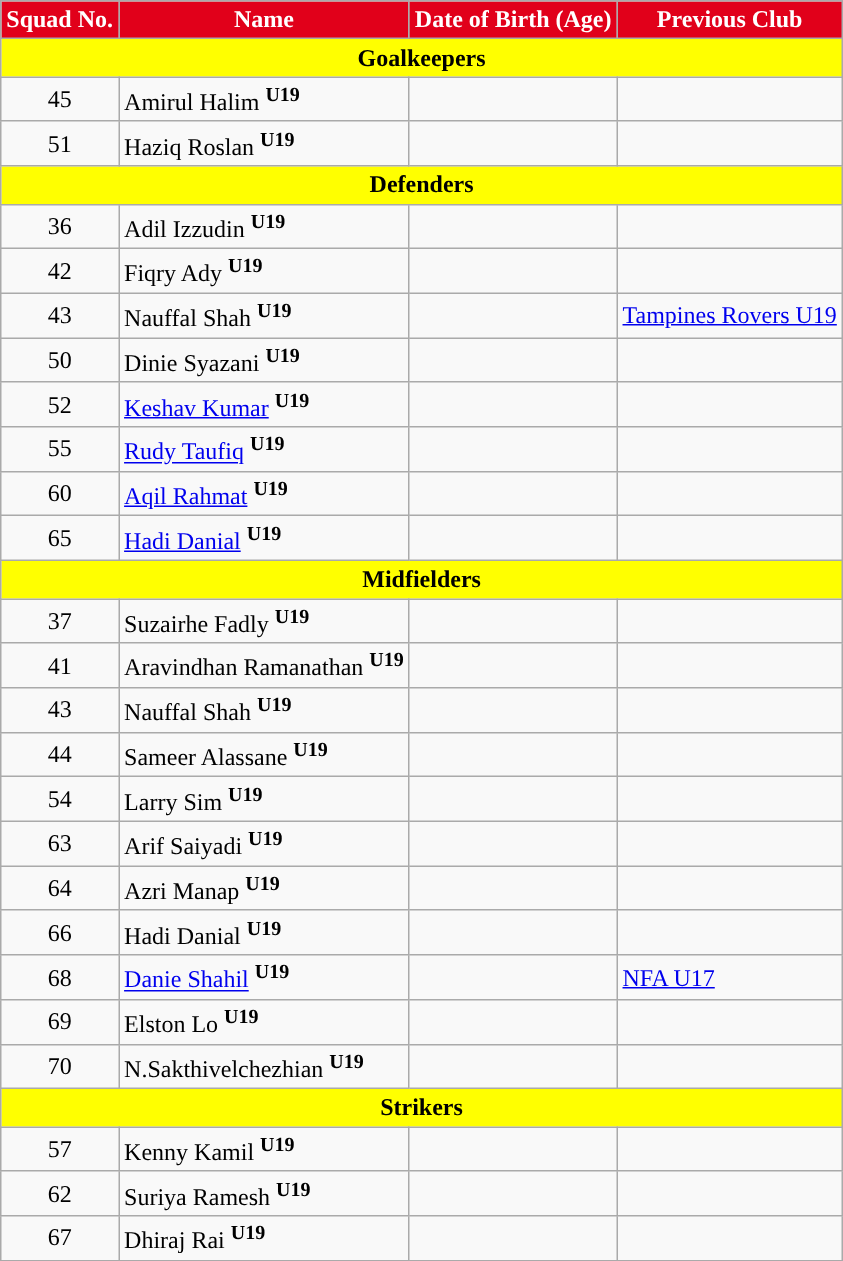<table class="wikitable" font-size:100%; width:70%;">
<tr>
<th style="background:#e1001a; color:white; text-align:center;">Squad No.</th>
<th style="background:#e1001a; color:white; text-align:center;">Name</th>
<th style="background:#e1001a; color:white; text-align:center;">Date of Birth (Age)</th>
<th style="background:#e1001a; color:white; text-align:center;">Previous Club</th>
</tr>
<tr>
<th colspan="4" style="background:yellow; text-align:center">Goalkeepers</th>
</tr>
<tr>
<td style="text-align:center;">45</td>
<td> Amirul Halim <sup><strong>U19</strong></sup></td>
<td style="text-align:center;"></td>
<td></td>
</tr>
<tr>
<td style="text-align:center;">51</td>
<td> Haziq Roslan <sup><strong>U19</strong></sup></td>
<td style="text-align:center;"></td>
<td></td>
</tr>
<tr>
<th colspan="4" style="background:yellow; text-align:center">Defenders</th>
</tr>
<tr>
<td style="text-align:center;">36</td>
<td> Adil Izzudin <sup><strong>U19</strong></sup></td>
<td style="text-align:center;"></td>
<td></td>
</tr>
<tr>
<td style="text-align:center;">42</td>
<td> Fiqry Ady <sup><strong>U19</strong></sup></td>
<td style="text-align:center;"></td>
<td></td>
</tr>
<tr>
<td style="text-align:center;">43</td>
<td> Nauffal Shah <sup><strong>U19</strong></sup></td>
<td style="text-align:center;"></td>
<td> <a href='#'>Tampines Rovers U19</a></td>
</tr>
<tr>
<td style="text-align:center;">50</td>
<td> Dinie Syazani <sup><strong>U19</strong></sup></td>
<td style="text-align:center;"></td>
<td></td>
</tr>
<tr>
<td style="text-align:center;">52</td>
<td> <a href='#'>Keshav Kumar</a> <sup><strong>U19</strong></sup></td>
<td style="text-align:center;"></td>
<td></td>
</tr>
<tr>
<td style="text-align:center;">55</td>
<td> <a href='#'>Rudy Taufiq</a> <sup><strong>U19</strong></sup></td>
<td style="text-align:center;"></td>
<td></td>
</tr>
<tr>
<td style="text-align:center;">60</td>
<td> <a href='#'>Aqil Rahmat</a> <sup><strong>U19</strong></sup></td>
<td style="text-align:center;"></td>
<td></td>
</tr>
<tr>
<td style="text-align:center;">65</td>
<td> <a href='#'>Hadi Danial</a> <sup><strong>U19</strong></sup></td>
<td style="text-align:center;"></td>
<td></td>
</tr>
<tr>
<th colspan="4" style="background:yellow; text-align:center">Midfielders</th>
</tr>
<tr>
<td style="text-align:center;">37</td>
<td> Suzairhe Fadly <sup><strong>U19</strong></sup></td>
<td style="text-align:center;"></td>
<td></td>
</tr>
<tr>
<td style="text-align:center;">41</td>
<td> Aravindhan Ramanathan <sup><strong>U19</strong></sup></td>
<td style="text-align:center;"></td>
<td></td>
</tr>
<tr>
<td style="text-align:center;">43</td>
<td> Nauffal Shah <sup><strong>U19</strong></sup></td>
<td style="text-align:center;"></td>
<td></td>
</tr>
<tr>
<td style="text-align:center;">44</td>
<td>  Sameer Alassane <sup><strong>U19</strong></sup></td>
<td style="text-align:center;"></td>
<td></td>
</tr>
<tr>
<td style="text-align:center;">54</td>
<td> Larry Sim <sup><strong>U19</strong></sup></td>
<td style="text-align:center;"></td>
<td></td>
</tr>
<tr>
<td style="text-align:center;">63</td>
<td> Arif Saiyadi <sup><strong>U19</strong></sup></td>
<td style="text-align:center;"></td>
<td></td>
</tr>
<tr>
<td style="text-align:center;">64</td>
<td> Azri Manap <sup><strong>U19</strong></sup></td>
<td style="text-align:center;"></td>
<td></td>
</tr>
<tr>
<td style="text-align:center;">66</td>
<td> Hadi Danial <sup><strong>U19</strong></sup></td>
<td style="text-align:center;"></td>
<td></td>
</tr>
<tr>
<td style="text-align:center;">68</td>
<td> <a href='#'>Danie Shahil</a> <sup><strong>U19</strong></sup></td>
<td style="text-align:center;"></td>
<td> <a href='#'>NFA U17</a></td>
</tr>
<tr>
<td style="text-align:center;">69</td>
<td> Elston Lo <sup><strong>U19</strong></sup></td>
<td style="text-align:center;"></td>
<td></td>
</tr>
<tr>
<td style="text-align:center;">70</td>
<td> N.Sakthivelchezhian <sup><strong>U19</strong></sup></td>
<td style="text-align:center;"></td>
<td></td>
</tr>
<tr>
<th colspan="4" style="background:yellow; text-align:center">Strikers</th>
</tr>
<tr>
<td style="text-align:center;">57</td>
<td> Kenny Kamil <sup><strong>U19</strong></sup></td>
<td style="text-align:center;"></td>
<td></td>
</tr>
<tr>
<td style="text-align:center;">62</td>
<td> Suriya Ramesh <sup><strong>U19</strong></sup></td>
<td style="text-align:center;"></td>
<td></td>
</tr>
<tr>
<td style="text-align:center;">67</td>
<td> Dhiraj Rai <sup><strong>U19</strong></sup></td>
<td style="text-align:center;"></td>
<td></td>
</tr>
<tr>
</tr>
</table>
